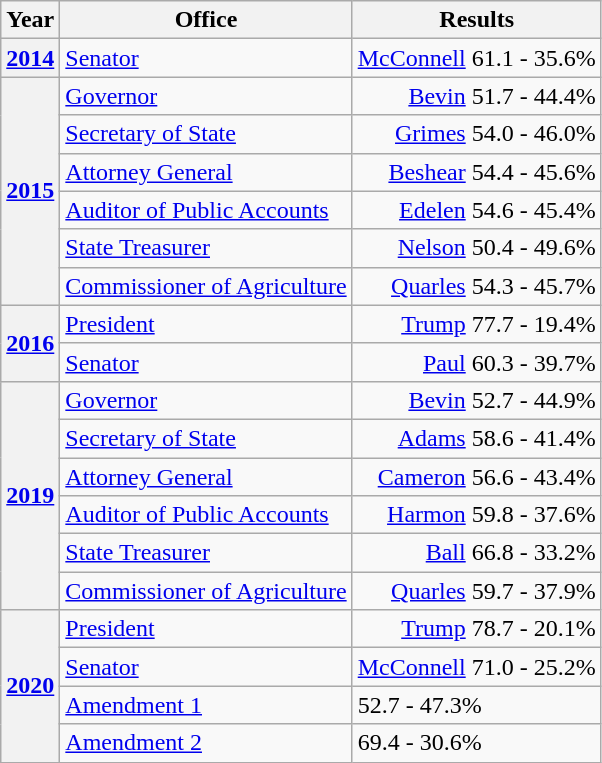<table class=wikitable>
<tr>
<th>Year</th>
<th>Office</th>
<th>Results</th>
</tr>
<tr>
<th><a href='#'>2014</a></th>
<td><a href='#'>Senator</a></td>
<td align="right" ><a href='#'>McConnell</a> 61.1 - 35.6%</td>
</tr>
<tr>
<th rowspan=6><a href='#'>2015</a></th>
<td><a href='#'>Governor</a></td>
<td align="right" ><a href='#'>Bevin</a> 51.7 - 44.4%</td>
</tr>
<tr>
<td><a href='#'>Secretary of State</a></td>
<td align="right" ><a href='#'>Grimes</a> 54.0 - 46.0%</td>
</tr>
<tr>
<td><a href='#'>Attorney General</a></td>
<td align="right" ><a href='#'>Beshear</a> 54.4 - 45.6%</td>
</tr>
<tr>
<td><a href='#'>Auditor of Public Accounts</a></td>
<td align="right" ><a href='#'>Edelen</a> 54.6 - 45.4%</td>
</tr>
<tr>
<td><a href='#'>State Treasurer</a></td>
<td align="right" ><a href='#'>Nelson</a> 50.4 - 49.6%</td>
</tr>
<tr>
<td><a href='#'>Commissioner of Agriculture</a></td>
<td align="right" ><a href='#'>Quarles</a> 54.3 - 45.7%</td>
</tr>
<tr>
<th rowspan=2><a href='#'>2016</a></th>
<td><a href='#'>President</a></td>
<td align="right" ><a href='#'>Trump</a> 77.7 - 19.4%</td>
</tr>
<tr>
<td><a href='#'>Senator</a></td>
<td align="right" ><a href='#'>Paul</a> 60.3 - 39.7%</td>
</tr>
<tr>
<th rowspan=6><a href='#'>2019</a></th>
<td><a href='#'>Governor</a></td>
<td align="right" ><a href='#'>Bevin</a> 52.7 - 44.9%</td>
</tr>
<tr>
<td><a href='#'>Secretary of State</a></td>
<td align="right" ><a href='#'>Adams</a> 58.6 - 41.4%</td>
</tr>
<tr>
<td><a href='#'>Attorney General</a></td>
<td align="right" ><a href='#'>Cameron</a> 56.6 - 43.4%</td>
</tr>
<tr>
<td><a href='#'>Auditor of Public Accounts</a></td>
<td align="right" ><a href='#'>Harmon</a> 59.8 - 37.6%</td>
</tr>
<tr>
<td><a href='#'>State Treasurer</a></td>
<td align="right" ><a href='#'>Ball</a> 66.8 - 33.2%</td>
</tr>
<tr>
<td><a href='#'>Commissioner of Agriculture</a></td>
<td align="right" ><a href='#'>Quarles</a> 59.7 - 37.9%</td>
</tr>
<tr>
<th rowspan=4><a href='#'>2020</a></th>
<td><a href='#'>President</a></td>
<td align="right" ><a href='#'>Trump</a> 78.7 - 20.1%</td>
</tr>
<tr>
<td><a href='#'>Senator</a></td>
<td align="right" ><a href='#'>McConnell</a> 71.0 - 25.2%</td>
</tr>
<tr>
<td><a href='#'>Amendment 1</a></td>
<td> 52.7 - 47.3%</td>
</tr>
<tr>
<td><a href='#'>Amendment 2</a></td>
<td> 69.4 - 30.6%</td>
</tr>
</table>
